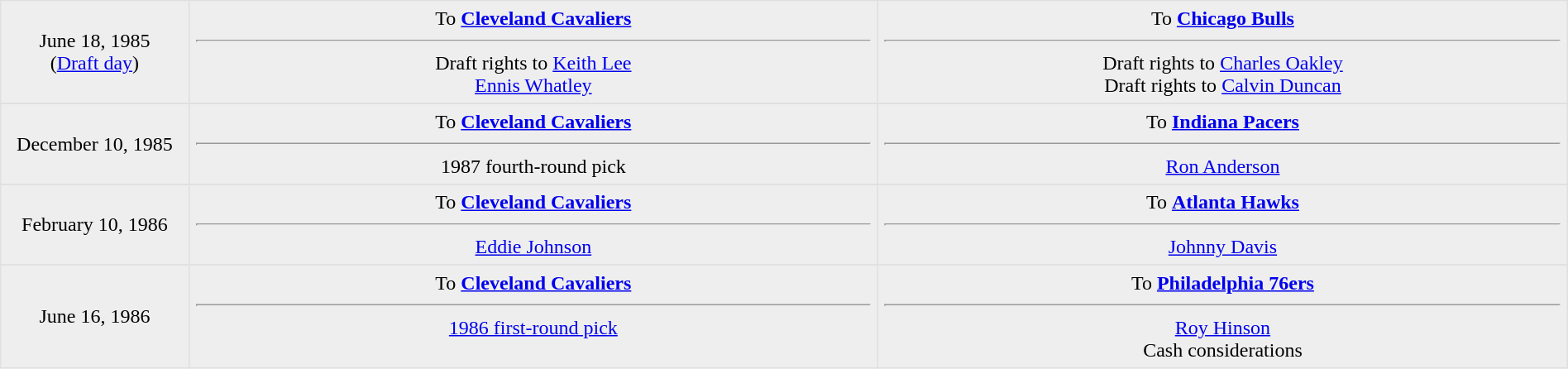<table border=1 style="border-collapse:collapse; text-align: center; width: 100%" bordercolor="#DFDFDF"  cellpadding="5">
<tr bgcolor="eeeeee">
<td style="width:12%">June 18, 1985<br>(<a href='#'>Draft day</a>)</td>
<td style="width:44%" valign="top">To <strong><a href='#'>Cleveland Cavaliers</a></strong><hr>Draft rights to <a href='#'>Keith Lee</a><br><a href='#'>Ennis Whatley</a></td>
<td style="width:44%" valign="top">To <strong><a href='#'>Chicago Bulls</a></strong><hr>Draft rights to <a href='#'>Charles Oakley</a><br>Draft rights to <a href='#'>Calvin Duncan</a></td>
</tr>
<tr>
</tr>
<tr bgcolor="eeeeee">
<td style="width:12%">December 10, 1985</td>
<td style="width:44%" valign="top">To <strong><a href='#'>Cleveland Cavaliers</a></strong><hr>1987 fourth-round pick</td>
<td style="width:44%" valign="top">To <strong><a href='#'>Indiana Pacers</a></strong><hr><a href='#'>Ron Anderson</a></td>
</tr>
<tr>
</tr>
<tr bgcolor="eeeeee">
<td style="width:12%">February 10, 1986</td>
<td style="width:44%" valign="top">To <strong><a href='#'>Cleveland Cavaliers</a></strong><hr><a href='#'>Eddie Johnson</a></td>
<td style="width:44%" valign="top">To <strong><a href='#'>Atlanta Hawks</a></strong><hr><a href='#'>Johnny Davis</a></td>
</tr>
<tr>
</tr>
<tr bgcolor="eeeeee">
<td style="width:12%">June 16, 1986</td>
<td style="width:44%" valign="top">To <strong><a href='#'>Cleveland Cavaliers</a></strong><hr><a href='#'>1986 first-round pick</a></td>
<td style="width:44%" valign="top">To <strong><a href='#'>Philadelphia 76ers</a></strong><hr><a href='#'>Roy Hinson</a><br>Cash considerations</td>
</tr>
</table>
